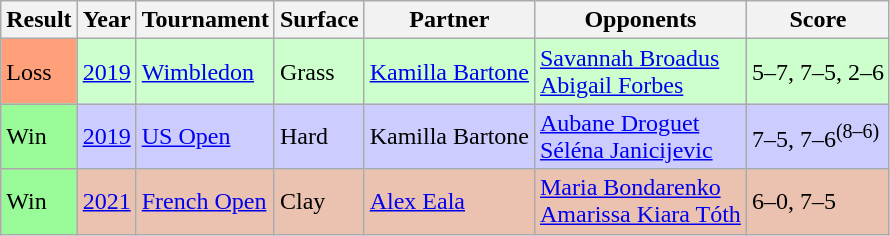<table class="sortable wikitable">
<tr>
<th>Result</th>
<th>Year</th>
<th>Tournament</th>
<th>Surface</th>
<th>Partner</th>
<th>Opponents</th>
<th class="unsortable">Score</th>
</tr>
<tr style="background:#ccffcc;">
<td style="background:#ffa07a;">Loss</td>
<td><a href='#'>2019</a></td>
<td><a href='#'>Wimbledon</a></td>
<td>Grass</td>
<td> <a href='#'>Kamilla Bartone</a></td>
<td> <a href='#'>Savannah Broadus</a> <br>  <a href='#'>Abigail Forbes</a></td>
<td>5–7, 7–5, 2–6</td>
</tr>
<tr style="background:#ccf;">
<td style="background:#98fb98;">Win</td>
<td><a href='#'>2019</a></td>
<td><a href='#'>US Open</a></td>
<td>Hard</td>
<td> Kamilla Bartone</td>
<td> <a href='#'>Aubane Droguet</a> <br>  <a href='#'>Séléna Janicijevic</a></td>
<td>7–5, 7–6<sup>(8–6)</sup></td>
</tr>
<tr style="background:#EBC2AF;">
<td style="background:#98fb98;">Win</td>
<td><a href='#'>2021</a></td>
<td><a href='#'>French Open</a></td>
<td>Clay</td>
<td> <a href='#'>Alex Eala</a></td>
<td> <a href='#'>Maria Bondarenko</a> <br>  <a href='#'>Amarissa Kiara Tóth</a></td>
<td>6–0, 7–5</td>
</tr>
</table>
